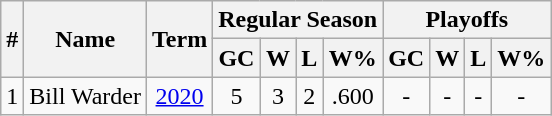<table class="wikitable">
<tr>
<th rowspan="2">#</th>
<th rowspan="2">Name</th>
<th rowspan="2">Term</th>
<th colspan="4">Regular Season</th>
<th colspan="4">Playoffs</th>
</tr>
<tr>
<th>GC</th>
<th>W</th>
<th>L</th>
<th>W%</th>
<th>GC</th>
<th>W</th>
<th>L</th>
<th>W%</th>
</tr>
<tr>
<td align=center>1</td>
<td>Bill Warder</td>
<td align=center><a href='#'>2020</a></td>
<td align=center>5</td>
<td align=center>3</td>
<td align=center>2</td>
<td align=center>.600</td>
<td align=center>-</td>
<td align=center>-</td>
<td align=center>-</td>
<td align=center>-</td>
</tr>
</table>
